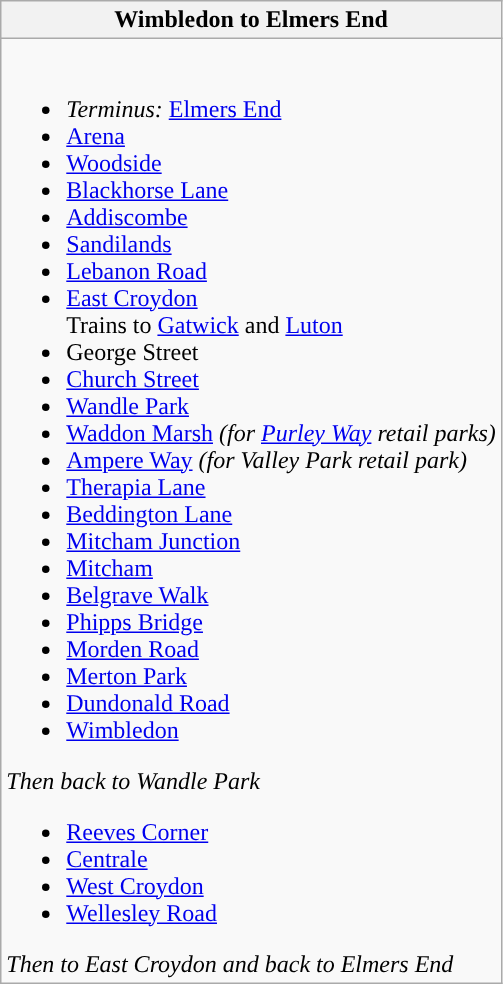<table class="wikitable" style="border-collapse: collapse;">
<tr>
<th style="background:#">Wimbledon to Elmers End</th>
</tr>
<tr>
<td valign="top"><br><ul><li><em>Terminus:</em> <a href='#'>Elmers End</a> </li><li><a href='#'>Arena</a></li><li><a href='#'>Woodside</a></li><li><a href='#'>Blackhorse Lane</a></li><li><a href='#'>Addiscombe</a></li><li><a href='#'>Sandilands</a></li><li><a href='#'>Lebanon Road</a></li><li><a href='#'>East Croydon</a>  <br> Trains to <a href='#'>Gatwick</a> and <a href='#'>Luton</a></li><li>George Street</li><li><a href='#'>Church Street</a></li><li><a href='#'>Wandle Park</a></li><li><a href='#'>Waddon Marsh</a> <em>(for <a href='#'>Purley Way</a> retail parks)</em></li><li><a href='#'>Ampere Way</a> <em>(for Valley Park retail park)</em></li><li><a href='#'>Therapia Lane</a></li><li><a href='#'>Beddington Lane</a></li><li><a href='#'>Mitcham Junction</a> </li><li><a href='#'>Mitcham</a></li><li><a href='#'>Belgrave Walk</a></li><li><a href='#'>Phipps Bridge</a></li><li><a href='#'>Morden Road</a></li><li><a href='#'>Merton Park</a></li><li><a href='#'>Dundonald Road</a></li><li><a href='#'>Wimbledon</a>  </li></ul><em>Then back to Wandle Park</em><ul><li><a href='#'>Reeves Corner</a></li><li><a href='#'>Centrale</a></li><li><a href='#'>West Croydon</a>  </li><li><a href='#'>Wellesley Road</a></li></ul><em>Then to East Croydon and back to Elmers End </em></td>
</tr>
</table>
